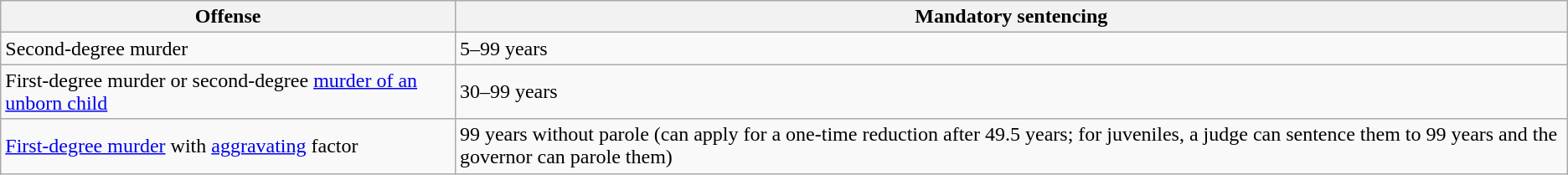<table class="wikitable">
<tr>
<th>Offense</th>
<th>Mandatory sentencing</th>
</tr>
<tr>
<td>Second-degree murder</td>
<td>5–99 years</td>
</tr>
<tr>
<td>First-degree murder or second-degree <a href='#'>murder of an unborn child</a></td>
<td>30–99 years</td>
</tr>
<tr>
<td><a href='#'>First-degree murder</a> with <a href='#'>aggravating</a> factor</td>
<td>99 years without parole (can apply for a one-time reduction after 49.5 years; for juveniles, a judge can sentence them to 99 years and the governor can parole them)</td>
</tr>
</table>
